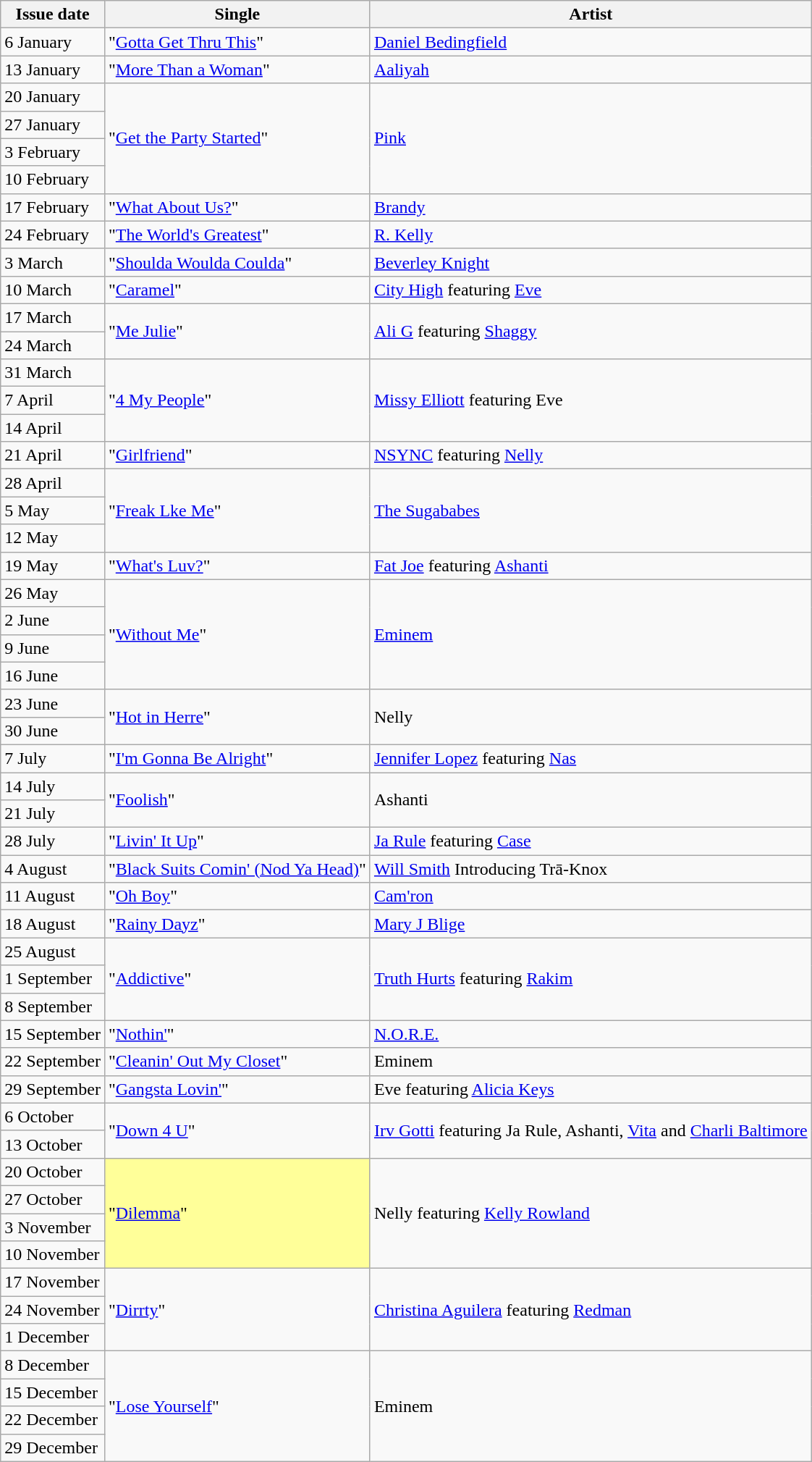<table class="wikitable plainrowheaders">
<tr>
<th scope=col>Issue date</th>
<th scope=col>Single</th>
<th scope=col>Artist</th>
</tr>
<tr>
<td>6 January </td>
<td>"<a href='#'>Gotta Get Thru This</a>"</td>
<td><a href='#'>Daniel Bedingfield</a></td>
</tr>
<tr>
<td>13 January </td>
<td>"<a href='#'>More Than a Woman</a>"</td>
<td><a href='#'>Aaliyah</a></td>
</tr>
<tr>
<td>20 January</td>
<td rowspan="4">"<a href='#'>Get the Party Started</a>"</td>
<td rowspan="4"><a href='#'>Pink</a></td>
</tr>
<tr>
<td>27 January</td>
</tr>
<tr>
<td>3 February</td>
</tr>
<tr>
<td>10 February</td>
</tr>
<tr>
<td>17 February</td>
<td>"<a href='#'>What About Us?</a>"</td>
<td><a href='#'>Brandy</a></td>
</tr>
<tr>
<td>24 February</td>
<td>"<a href='#'>The World's Greatest</a>"</td>
<td><a href='#'>R. Kelly</a></td>
</tr>
<tr>
<td>3 March</td>
<td>"<a href='#'>Shoulda Woulda Coulda</a>"</td>
<td><a href='#'>Beverley Knight</a></td>
</tr>
<tr>
<td>10 March</td>
<td>"<a href='#'>Caramel</a>"</td>
<td><a href='#'>City High</a> featuring <a href='#'>Eve</a></td>
</tr>
<tr>
<td>17 March</td>
<td rowspan="2">"<a href='#'>Me Julie</a>"</td>
<td rowspan="2"><a href='#'>Ali G</a> featuring <a href='#'>Shaggy</a></td>
</tr>
<tr>
<td>24 March</td>
</tr>
<tr>
<td>31 March</td>
<td rowspan="3">"<a href='#'>4 My People</a>"</td>
<td rowspan="3"><a href='#'>Missy Elliott</a> featuring Eve</td>
</tr>
<tr>
<td>7 April</td>
</tr>
<tr>
<td>14 April</td>
</tr>
<tr>
<td>21 April</td>
<td>"<a href='#'>Girlfriend</a>"</td>
<td><a href='#'>NSYNC</a> featuring <a href='#'>Nelly</a></td>
</tr>
<tr>
<td>28 April </td>
<td rowspan="3">"<a href='#'>Freak Lke Me</a>"</td>
<td rowspan="3"><a href='#'>The Sugababes</a></td>
</tr>
<tr>
<td>5 May</td>
</tr>
<tr>
<td>12 May</td>
</tr>
<tr>
<td>19 May</td>
<td>"<a href='#'>What's Luv?</a>"</td>
<td><a href='#'>Fat Joe</a> featuring <a href='#'>Ashanti</a></td>
</tr>
<tr>
<td>26 May </td>
<td rowspan="4">"<a href='#'>Without Me</a>"</td>
<td rowspan="4"><a href='#'>Eminem</a></td>
</tr>
<tr>
<td>2 June</td>
</tr>
<tr>
<td>9 June</td>
</tr>
<tr>
<td>16 June</td>
</tr>
<tr>
<td>23 June</td>
<td rowspan="2">"<a href='#'>Hot in Herre</a>"</td>
<td rowspan="2">Nelly</td>
</tr>
<tr>
<td>30 June</td>
</tr>
<tr>
<td>7 July</td>
<td>"<a href='#'>I'm Gonna Be Alright</a>"</td>
<td><a href='#'>Jennifer Lopez</a> featuring <a href='#'>Nas</a></td>
</tr>
<tr>
<td>14 July</td>
<td rowspan="2">"<a href='#'>Foolish</a>"</td>
<td rowspan="2">Ashanti</td>
</tr>
<tr>
<td>21 July</td>
</tr>
<tr>
<td>28 July</td>
<td>"<a href='#'>Livin' It Up</a>"</td>
<td><a href='#'>Ja Rule</a> featuring <a href='#'>Case</a></td>
</tr>
<tr>
<td>4 August</td>
<td>"<a href='#'>Black Suits Comin' (Nod Ya Head)</a>"</td>
<td><a href='#'>Will Smith</a> Introducing Trā-Knox</td>
</tr>
<tr>
<td>11 August</td>
<td>"<a href='#'>Oh Boy</a>"</td>
<td><a href='#'>Cam'ron</a></td>
</tr>
<tr>
<td>18 August</td>
<td>"<a href='#'>Rainy Dayz</a>"</td>
<td><a href='#'>Mary J Blige</a></td>
</tr>
<tr>
<td>25 August</td>
<td rowspan="3">"<a href='#'>Addictive</a>"</td>
<td rowspan="3"><a href='#'>Truth Hurts</a> featuring <a href='#'>Rakim</a></td>
</tr>
<tr>
<td>1 September</td>
</tr>
<tr>
<td>8 September</td>
</tr>
<tr>
<td>15 September</td>
<td>"<a href='#'>Nothin'</a>"</td>
<td><a href='#'>N.O.R.E.</a></td>
</tr>
<tr>
<td>22 September</td>
<td>"<a href='#'>Cleanin' Out My Closet</a>"</td>
<td>Eminem</td>
</tr>
<tr>
<td>29 September</td>
<td>"<a href='#'>Gangsta Lovin'</a>"</td>
<td>Eve featuring <a href='#'>Alicia Keys</a></td>
</tr>
<tr>
<td>6 October</td>
<td rowspan="2">"<a href='#'>Down 4 U</a>"</td>
<td rowspan="2"><a href='#'>Irv Gotti</a> featuring Ja Rule, Ashanti, <a href='#'>Vita</a> and <a href='#'>Charli Baltimore</a></td>
</tr>
<tr>
<td>13 October</td>
</tr>
<tr>
<td>20 October </td>
<td rowspan="4" bgcolor=#FFFF99>"<a href='#'>Dilemma</a>" </td>
<td rowspan="4">Nelly featuring <a href='#'>Kelly Rowland</a></td>
</tr>
<tr>
<td>27 October </td>
</tr>
<tr>
<td>3 November</td>
</tr>
<tr>
<td>10 November</td>
</tr>
<tr>
<td>17 November </td>
<td rowspan="3">"<a href='#'>Dirrty</a>"</td>
<td rowspan="3"><a href='#'>Christina Aguilera</a> featuring <a href='#'>Redman</a></td>
</tr>
<tr>
<td>24 November </td>
</tr>
<tr>
<td>1 December</td>
</tr>
<tr>
<td>8 December </td>
<td rowspan="4">"<a href='#'>Lose Yourself</a>"</td>
<td rowspan="4">Eminem</td>
</tr>
<tr>
<td>15 December</td>
</tr>
<tr>
<td>22 December</td>
</tr>
<tr>
<td>29 December</td>
</tr>
</table>
